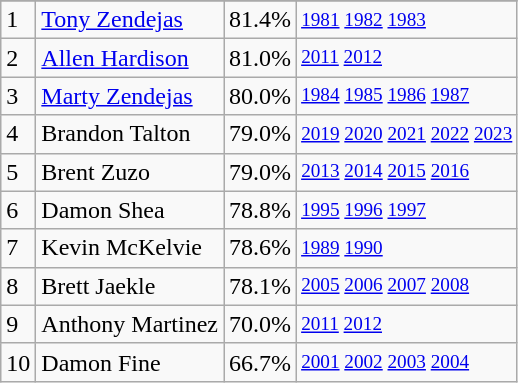<table class="wikitable">
<tr>
</tr>
<tr>
<td>1</td>
<td><a href='#'>Tony Zendejas</a></td>
<td><abbr>81.4%</abbr></td>
<td style="font-size:80%;"><a href='#'>1981</a> <a href='#'>1982</a> <a href='#'>1983</a></td>
</tr>
<tr>
<td>2</td>
<td><a href='#'>Allen Hardison</a></td>
<td><abbr>81.0%</abbr></td>
<td style="font-size:80%;"><a href='#'>2011</a> <a href='#'>2012</a></td>
</tr>
<tr>
<td>3</td>
<td><a href='#'>Marty Zendejas</a></td>
<td><abbr>80.0%</abbr></td>
<td style="font-size:80%;"><a href='#'>1984</a> <a href='#'>1985</a> <a href='#'>1986</a> <a href='#'>1987</a></td>
</tr>
<tr>
<td>4</td>
<td>Brandon Talton</td>
<td><abbr>79.0%</abbr></td>
<td style="font-size:80%;"><a href='#'>2019</a> <a href='#'>2020</a> <a href='#'>2021</a> <a href='#'>2022</a> <a href='#'>2023</a></td>
</tr>
<tr>
<td>5</td>
<td>Brent Zuzo</td>
<td><abbr>79.0%</abbr></td>
<td style="font-size:80%;"><a href='#'>2013</a> <a href='#'>2014</a> <a href='#'>2015</a> <a href='#'>2016</a></td>
</tr>
<tr>
<td>6</td>
<td>Damon Shea</td>
<td><abbr>78.8%</abbr></td>
<td style="font-size:80%;"><a href='#'>1995</a> <a href='#'>1996</a> <a href='#'>1997</a></td>
</tr>
<tr>
<td>7</td>
<td>Kevin McKelvie</td>
<td><abbr>78.6%</abbr></td>
<td style="font-size:80%;"><a href='#'>1989</a> <a href='#'>1990</a></td>
</tr>
<tr>
<td>8</td>
<td>Brett Jaekle</td>
<td><abbr>78.1%</abbr></td>
<td style="font-size:80%;"><a href='#'>2005</a> <a href='#'>2006</a> <a href='#'>2007</a> <a href='#'>2008</a></td>
</tr>
<tr>
<td>9</td>
<td>Anthony Martinez</td>
<td><abbr>70.0%</abbr></td>
<td style="font-size:80%;"><a href='#'>2011</a> <a href='#'>2012</a></td>
</tr>
<tr>
<td>10</td>
<td>Damon Fine</td>
<td><abbr>66.7%</abbr></td>
<td style="font-size:80%;"><a href='#'>2001</a> <a href='#'>2002</a> <a href='#'>2003</a> <a href='#'>2004</a><br></td>
</tr>
</table>
